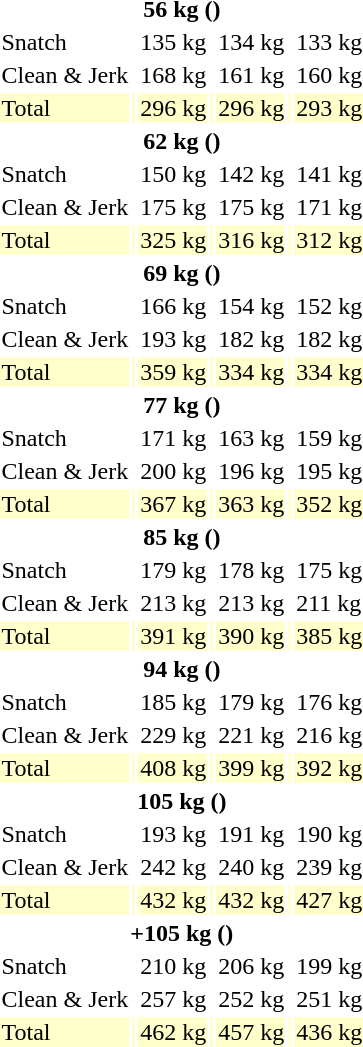<table>
<tr>
<th colspan=7>56 kg ()</th>
</tr>
<tr>
<td>Snatch</td>
<td></td>
<td>135 kg</td>
<td></td>
<td>134 kg</td>
<td></td>
<td>133 kg</td>
</tr>
<tr>
<td>Clean & Jerk</td>
<td></td>
<td>168 kg</td>
<td></td>
<td>161 kg</td>
<td></td>
<td>160 kg</td>
</tr>
<tr bgcolor=ffffcc>
<td>Total</td>
<td></td>
<td>296 kg</td>
<td></td>
<td>296 kg</td>
<td></td>
<td>293 kg</td>
</tr>
<tr>
<th colspan=7>62 kg ()</th>
</tr>
<tr>
<td>Snatch</td>
<td></td>
<td>150 kg</td>
<td></td>
<td>142 kg</td>
<td></td>
<td>141 kg</td>
</tr>
<tr>
<td>Clean & Jerk</td>
<td></td>
<td>175 kg</td>
<td></td>
<td>175 kg</td>
<td></td>
<td>171 kg</td>
</tr>
<tr bgcolor=ffffcc>
<td>Total</td>
<td></td>
<td>325 kg</td>
<td></td>
<td>316 kg</td>
<td></td>
<td>312 kg</td>
</tr>
<tr>
<th colspan=7>69 kg ()</th>
</tr>
<tr>
<td>Snatch</td>
<td></td>
<td>166 kg<br></td>
<td></td>
<td>154 kg</td>
<td></td>
<td>152 kg</td>
</tr>
<tr>
<td>Clean & Jerk</td>
<td></td>
<td>193 kg</td>
<td></td>
<td>182 kg</td>
<td></td>
<td>182 kg</td>
</tr>
<tr bgcolor=ffffcc>
<td>Total</td>
<td></td>
<td>359 kg<br></td>
<td></td>
<td>334 kg</td>
<td></td>
<td>334 kg</td>
</tr>
<tr>
<th colspan=7>77 kg ()</th>
</tr>
<tr>
<td>Snatch</td>
<td></td>
<td>171 kg</td>
<td></td>
<td>163 kg</td>
<td></td>
<td>159 kg</td>
</tr>
<tr>
<td>Clean & Jerk</td>
<td></td>
<td>200 kg</td>
<td></td>
<td>196 kg</td>
<td></td>
<td>195 kg</td>
</tr>
<tr bgcolor=ffffcc>
<td>Total</td>
<td></td>
<td>367 kg</td>
<td></td>
<td>363 kg</td>
<td></td>
<td>352 kg</td>
</tr>
<tr>
<th colspan=7>85 kg ()</th>
</tr>
<tr>
<td>Snatch</td>
<td></td>
<td>179 kg</td>
<td></td>
<td>178 kg</td>
<td></td>
<td>175 kg</td>
</tr>
<tr>
<td>Clean & Jerk</td>
<td></td>
<td>213 kg</td>
<td></td>
<td>213 kg</td>
<td></td>
<td>211 kg</td>
</tr>
<tr bgcolor=ffffcc>
<td>Total</td>
<td></td>
<td>391 kg</td>
<td></td>
<td>390 kg</td>
<td></td>
<td>385 kg</td>
</tr>
<tr>
<th colspan=7>94 kg ()</th>
</tr>
<tr>
<td>Snatch</td>
<td></td>
<td>185 kg</td>
<td></td>
<td>179 kg</td>
<td></td>
<td>176 kg</td>
</tr>
<tr>
<td>Clean & Jerk</td>
<td></td>
<td>229 kg</td>
<td></td>
<td>221 kg</td>
<td></td>
<td>216 kg</td>
</tr>
<tr bgcolor=ffffcc>
<td>Total</td>
<td></td>
<td>408 kg</td>
<td></td>
<td>399 kg</td>
<td></td>
<td>392 kg</td>
</tr>
<tr>
<th colspan=7>105 kg ()</th>
</tr>
<tr>
<td>Snatch</td>
<td></td>
<td>193 kg</td>
<td></td>
<td>191 kg</td>
<td></td>
<td>190 kg</td>
</tr>
<tr>
<td>Clean & Jerk</td>
<td></td>
<td>242 kg<br></td>
<td></td>
<td>240 kg</td>
<td></td>
<td>239 kg</td>
</tr>
<tr bgcolor=ffffcc>
<td>Total</td>
<td></td>
<td>432 kg</td>
<td></td>
<td>432 kg</td>
<td></td>
<td>427 kg</td>
</tr>
<tr>
<th colspan=7>+105 kg ()</th>
</tr>
<tr>
<td>Snatch</td>
<td></td>
<td>210 kg</td>
<td></td>
<td>206 kg</td>
<td></td>
<td>199 kg</td>
</tr>
<tr>
<td>Clean & Jerk</td>
<td></td>
<td>257 kg</td>
<td></td>
<td>252 kg</td>
<td></td>
<td>251 kg</td>
</tr>
<tr bgcolor=ffffcc>
<td>Total</td>
<td></td>
<td>462 kg</td>
<td></td>
<td>457 kg</td>
<td></td>
<td>436 kg</td>
</tr>
</table>
